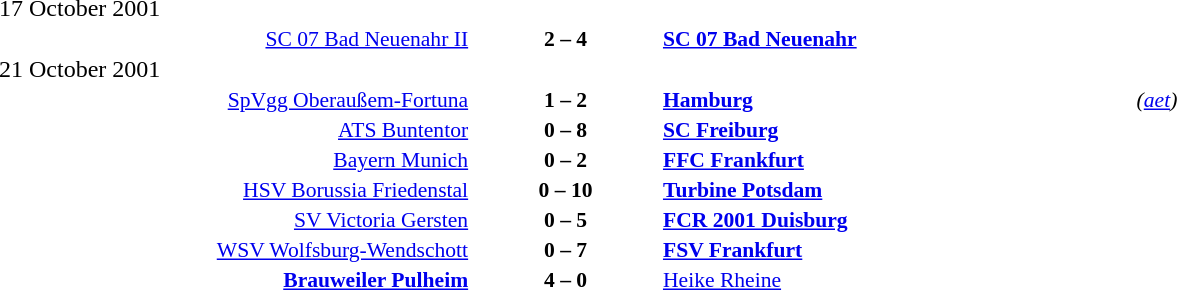<table width=100% cellspacing=1>
<tr>
<th width=25%></th>
<th width=10%></th>
<th width=25%></th>
<th></th>
</tr>
<tr>
<td>17 October 2001</td>
</tr>
<tr style=font-size:90%>
<td align=right><a href='#'>SC 07 Bad Neuenahr II</a></td>
<td align=center><strong>2 – 4</strong></td>
<td><strong><a href='#'>SC 07 Bad Neuenahr</a></strong></td>
</tr>
<tr>
<td>21 October 2001</td>
</tr>
<tr style=font-size:90%>
<td align=right><a href='#'>SpVgg Oberaußem-Fortuna</a></td>
<td align=center><strong>1 – 2</strong></td>
<td><strong><a href='#'>Hamburg</a></strong></td>
<td><em>(<a href='#'>aet</a>)</em></td>
</tr>
<tr style=font-size:90%>
<td align=right><a href='#'>ATS Buntentor</a></td>
<td align=center><strong>0 – 8</strong></td>
<td><strong><a href='#'>SC Freiburg</a></strong></td>
</tr>
<tr style=font-size:90%>
<td align=right><a href='#'>Bayern Munich</a></td>
<td align=center><strong>0 – 2</strong></td>
<td><strong><a href='#'>FFC Frankfurt</a></strong></td>
</tr>
<tr style=font-size:90%>
<td align=right><a href='#'>HSV Borussia Friedenstal</a></td>
<td align=center><strong>0 – 10</strong></td>
<td><strong><a href='#'>Turbine Potsdam</a></strong></td>
</tr>
<tr style=font-size:90%>
<td align=right><a href='#'>SV Victoria Gersten</a></td>
<td align=center><strong>0 – 5</strong></td>
<td><strong><a href='#'>FCR 2001 Duisburg</a></strong></td>
</tr>
<tr style=font-size:90%>
<td align=right><a href='#'>WSV Wolfsburg-Wendschott</a></td>
<td align=center><strong>0 – 7</strong></td>
<td><strong><a href='#'>FSV Frankfurt</a></strong></td>
</tr>
<tr style=font-size:90%>
<td align=right><strong><a href='#'>Brauweiler Pulheim</a></strong></td>
<td align=center><strong>4 – 0</strong></td>
<td><a href='#'>Heike Rheine</a></td>
</tr>
</table>
